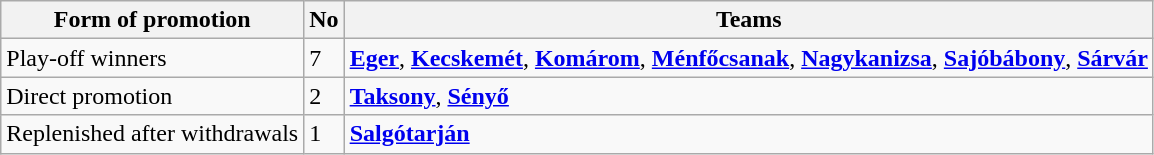<table class="wikitable sortable">
<tr>
<th>Form of promotion</th>
<th>No</th>
<th>Teams</th>
</tr>
<tr>
<td>Play-off winners</td>
<td>7</td>
<td><strong><a href='#'>Eger</a></strong>, <strong><a href='#'>Kecskemét</a></strong>, <strong><a href='#'>Komárom</a></strong>, <strong><a href='#'>Ménfőcsanak</a></strong>, <strong><a href='#'>Nagykanizsa</a></strong>, <strong><a href='#'>Sajóbábony</a></strong>, <strong><a href='#'>Sárvár</a></strong></td>
</tr>
<tr>
<td>Direct promotion</td>
<td>2</td>
<td><strong><a href='#'>Taksony</a></strong>, <strong><a href='#'>Sényő</a></strong></td>
</tr>
<tr>
<td>Replenished after withdrawals</td>
<td>1</td>
<td><strong><a href='#'>Salgótarján</a></strong></td>
</tr>
</table>
